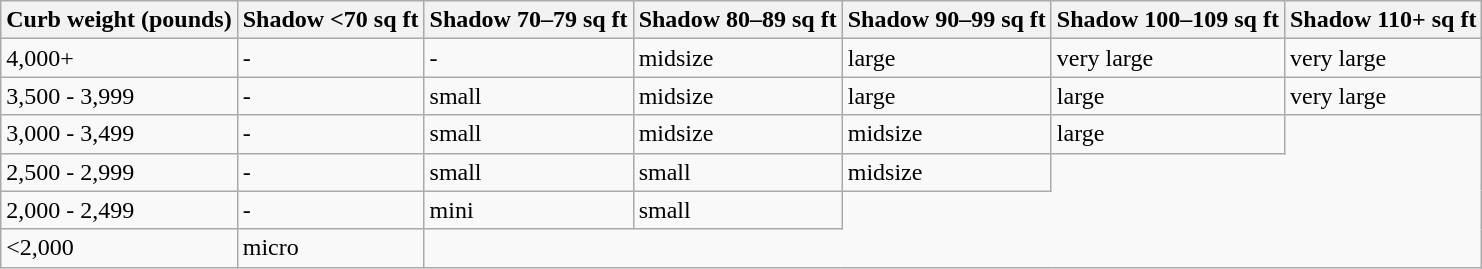<table class="wikitable">
<tr>
<th>Curb weight (pounds)</th>
<th>Shadow <70 sq ft</th>
<th>Shadow 70–79 sq ft</th>
<th>Shadow 80–89 sq ft</th>
<th>Shadow 90–99 sq ft</th>
<th>Shadow 100–109 sq ft</th>
<th>Shadow 110+ sq ft</th>
</tr>
<tr>
<td>4,000+</td>
<td>-</td>
<td>-</td>
<td>midsize</td>
<td>large</td>
<td>very large</td>
<td>very large</td>
</tr>
<tr>
<td>3,500 - 3,999</td>
<td>-</td>
<td>small</td>
<td>midsize</td>
<td>large</td>
<td>large</td>
<td>very large</td>
</tr>
<tr>
<td>3,000 - 3,499</td>
<td>-</td>
<td>small</td>
<td>midsize</td>
<td>midsize</td>
<td>large</td>
</tr>
<tr>
<td>2,500 - 2,999</td>
<td>-</td>
<td>small</td>
<td>small</td>
<td>midsize</td>
</tr>
<tr>
<td>2,000 - 2,499</td>
<td>-</td>
<td>mini</td>
<td>small</td>
</tr>
<tr>
<td><2,000</td>
<td>micro</td>
</tr>
</table>
